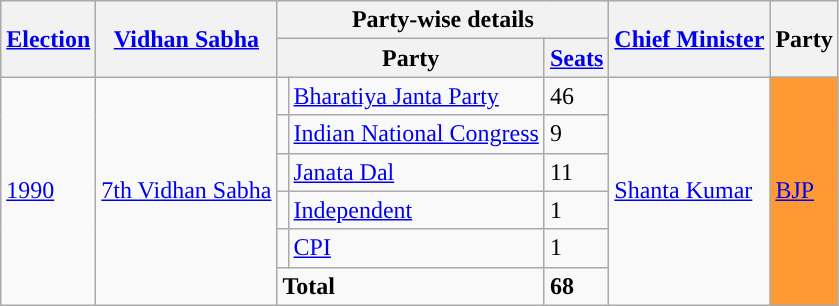<table class="wikitable sortable">
<tr>
<th rowspan="2"><a href='#'>Election</a></th>
<th rowspan="2"><a href='#'>Vidhan Sabha</a></th>
<th colspan="3">Party-wise details</th>
<th rowspan="2"><a href='#'>Chief Minister</a></th>
<th rowspan="2">Party</th>
</tr>
<tr>
<th colspan="2">Party</th>
<th><a href='#'>Seats</a></th>
</tr>
<tr>
<td rowspan="6"><a href='#'>1990</a></td>
<td rowspan="6"><a href='#'>7th Vidhan Sabha</a></td>
<td style="background-color: "></td>
<td><a href='#'>Bharatiya Janta Party</a></td>
<td>46</td>
<td rowspan="6"><a href='#'>Shanta Kumar</a></td>
<td rowspan="6" bgcolor="#FF9933" ;><a href='#'>BJP</a></td>
</tr>
<tr>
<td style="background-color: "></td>
<td><a href='#'>Indian National Congress</a></td>
<td>9</td>
</tr>
<tr>
<td style="background-color: "></td>
<td><a href='#'>Janata Dal</a></td>
<td>11</td>
</tr>
<tr>
<td style="background-color: "></td>
<td><a href='#'>Independent</a></td>
<td>1</td>
</tr>
<tr>
<td style="background-color: "></td>
<td><a href='#'>CPI</a></td>
<td>1</td>
</tr>
<tr>
<td colspan="2"><strong>Total</strong></td>
<td><strong>68</strong></td>
</tr>
</table>
